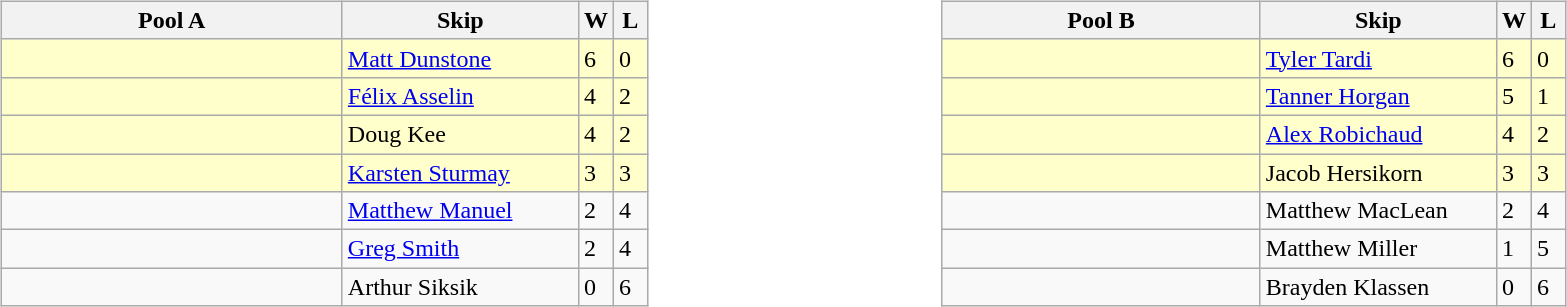<table>
<tr>
<td valign=top width=10%><br><table class="wikitable">
<tr>
<th width=220>Pool A</th>
<th width=150>Skip</th>
<th width=15>W</th>
<th width=15>L</th>
</tr>
<tr bgcolor=#ffffcc>
<td></td>
<td><a href='#'>Matt Dunstone</a></td>
<td>6</td>
<td>0</td>
</tr>
<tr bgcolor=#ffffcc>
<td></td>
<td><a href='#'>Félix Asselin</a></td>
<td>4</td>
<td>2</td>
</tr>
<tr bgcolor=#ffffcc>
<td></td>
<td>Doug Kee</td>
<td>4</td>
<td>2</td>
</tr>
<tr bgcolor=#ffffcc>
<td></td>
<td><a href='#'>Karsten Sturmay</a></td>
<td>3</td>
<td>3</td>
</tr>
<tr>
<td></td>
<td><a href='#'>Matthew Manuel</a></td>
<td>2</td>
<td>4</td>
</tr>
<tr>
<td></td>
<td><a href='#'>Greg Smith</a></td>
<td>2</td>
<td>4</td>
</tr>
<tr>
<td></td>
<td>Arthur Siksik</td>
<td>0</td>
<td>6</td>
</tr>
</table>
</td>
<td valign=top width=10%><br><table class="wikitable">
<tr>
<th width=205>Pool B</th>
<th width=150>Skip</th>
<th width=15>W</th>
<th width=15>L</th>
</tr>
<tr bgcolor=#ffffcc>
<td></td>
<td><a href='#'>Tyler Tardi</a></td>
<td>6</td>
<td>0</td>
</tr>
<tr bgcolor=#ffffcc>
<td></td>
<td><a href='#'>Tanner Horgan</a></td>
<td>5</td>
<td>1</td>
</tr>
<tr bgcolor=#ffffcc>
<td></td>
<td><a href='#'>Alex Robichaud</a></td>
<td>4</td>
<td>2</td>
</tr>
<tr bgcolor=#ffffcc>
<td></td>
<td>Jacob Hersikorn</td>
<td>3</td>
<td>3</td>
</tr>
<tr>
<td></td>
<td>Matthew MacLean</td>
<td>2</td>
<td>4</td>
</tr>
<tr>
<td></td>
<td>Matthew Miller</td>
<td>1</td>
<td>5</td>
</tr>
<tr>
<td></td>
<td>Brayden Klassen</td>
<td>0</td>
<td>6</td>
</tr>
</table>
</td>
</tr>
</table>
